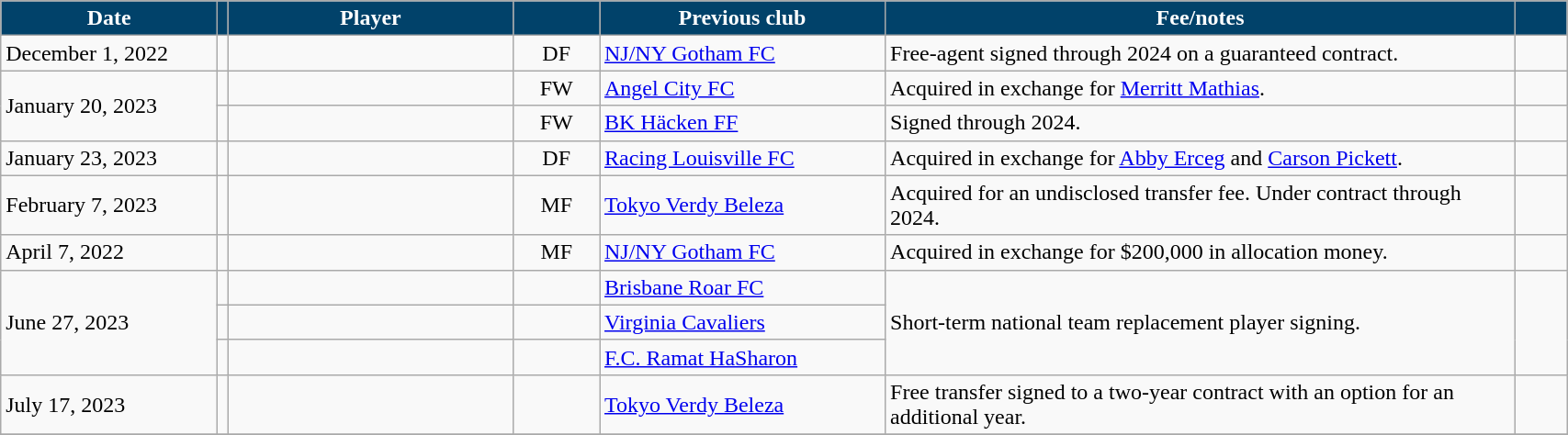<table class="wikitable sortable">
<tr>
<th style="background:#01426A; color:#fff; width:150px;" scope="col" data-sort-type="date">Date</th>
<th style="background:#01426A; color:#fff;" scope="col"></th>
<th style="background:#01426A; color:#fff; width:200px;" scope="col">Player</th>
<th style="background:#01426A; color:#fff; width:55px;" scope="col"></th>
<th style="background:#01426A; color:#fff; width:200px;" scope="col">Previous club</th>
<th style="background:#01426A; color:#fff; width:450px;" scope="col">Fee/notes</th>
<th style="background:#01426A; color:#fff; width:30px;" scope="col"></th>
</tr>
<tr>
<td>December 1, 2022</td>
<td></td>
<td></td>
<td align="center">DF</td>
<td> <a href='#'>NJ/NY Gotham FC</a></td>
<td>Free-agent signed through 2024 on a guaranteed contract.</td>
<td></td>
</tr>
<tr>
<td rowspan="2">January 20, 2023</td>
<td></td>
<td></td>
<td align="center">FW</td>
<td> <a href='#'>Angel City FC</a></td>
<td>Acquired in exchange for <a href='#'>Merritt Mathias</a>.</td>
<td></td>
</tr>
<tr>
<td></td>
<td></td>
<td align="center">FW</td>
<td> <a href='#'>BK Häcken FF</a></td>
<td>Signed through 2024.</td>
<td></td>
</tr>
<tr>
<td>January 23, 2023</td>
<td></td>
<td></td>
<td align="center">DF</td>
<td> <a href='#'>Racing Louisville FC</a></td>
<td>Acquired in exchange for <a href='#'>Abby Erceg</a> and <a href='#'>Carson Pickett</a>.</td>
<td></td>
</tr>
<tr>
<td>February 7, 2023</td>
<td></td>
<td></td>
<td align="center">MF</td>
<td> <a href='#'>Tokyo Verdy Beleza</a></td>
<td>Acquired for an undisclosed transfer fee. Under contract through 2024.</td>
<td></td>
</tr>
<tr>
<td>April 7, 2022</td>
<td></td>
<td></td>
<td align="center">MF</td>
<td> <a href='#'>NJ/NY Gotham FC</a></td>
<td>Acquired in exchange for $200,000 in allocation money.</td>
<td></td>
</tr>
<tr>
<td rowspan=3>June 27, 2023</td>
<td></td>
<td></td>
<td></td>
<td> <a href='#'>Brisbane Roar FC</a></td>
<td rowspan=3>Short-term national team replacement player signing.</td>
<td rowspan=3></td>
</tr>
<tr>
<td></td>
<td></td>
<td></td>
<td> <a href='#'>Virginia Cavaliers</a></td>
</tr>
<tr>
<td></td>
<td></td>
<td></td>
<td> <a href='#'>F.C. Ramat HaSharon</a> </td>
</tr>
<tr>
<td>July 17, 2023</td>
<td></td>
<td></td>
<td></td>
<td> <a href='#'>Tokyo Verdy Beleza</a></td>
<td>Free transfer signed to a two-year contract with an option for an additional year.</td>
<td></td>
</tr>
<tr>
</tr>
</table>
